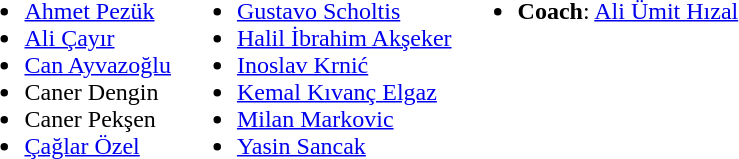<table>
<tr valign="top">
<td><br><ul><li> <a href='#'>Ahmet Pezük</a></li><li> <a href='#'>Ali Çayır</a></li><li> <a href='#'>Can Ayvazoğlu</a></li><li> Caner Dengin</li><li> Caner Pekşen</li><li> <a href='#'>Çağlar Özel</a></li></ul></td>
<td><br><ul><li> <a href='#'>Gustavo Scholtis</a></li><li> <a href='#'>Halil İbrahim Akşeker</a></li><li> <a href='#'>Inoslav Krnić</a></li><li> <a href='#'>Kemal Kıvanç Elgaz</a></li><li> <a href='#'>Milan Markovic</a></li><li> <a href='#'>Yasin Sancak</a></li></ul></td>
<td><br><ul><li><strong>Coach</strong>:  <a href='#'>Ali Ümit Hızal</a></li></ul></td>
</tr>
</table>
